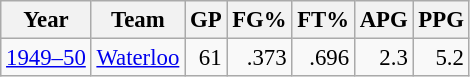<table class="wikitable sortable" style="font-size:95%; text-align:right;">
<tr>
<th>Year</th>
<th>Team</th>
<th>GP</th>
<th>FG%</th>
<th>FT%</th>
<th>APG</th>
<th>PPG</th>
</tr>
<tr>
<td style="text-align:left;"><a href='#'>1949–50</a></td>
<td style="text-align:left;"><a href='#'>Waterloo</a></td>
<td>61</td>
<td>.373</td>
<td>.696</td>
<td>2.3</td>
<td>5.2</td>
</tr>
</table>
